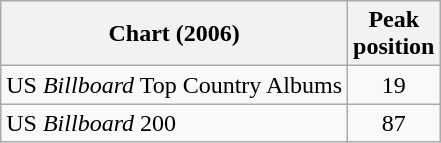<table class="wikitable">
<tr>
<th>Chart (2006)</th>
<th>Peak<br>position</th>
</tr>
<tr>
<td>US <em>Billboard</em> Top Country Albums</td>
<td align="center">19</td>
</tr>
<tr>
<td>US <em>Billboard</em> 200</td>
<td align="center">87</td>
</tr>
</table>
